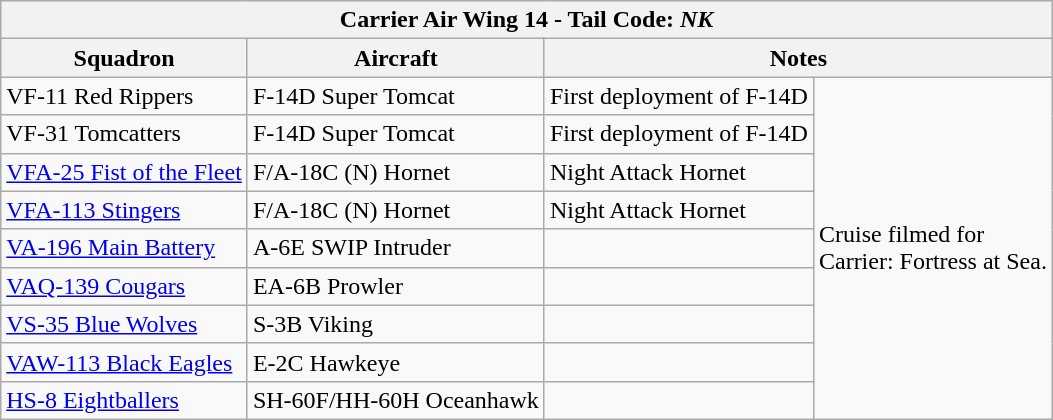<table class="wikitable">
<tr>
<th colspan="4">Carrier Air Wing 14 - Tail Code: <em>NK</em></th>
</tr>
<tr>
<th>Squadron</th>
<th>Aircraft</th>
<th colspan="2">Notes</th>
</tr>
<tr>
<td>VF-11 Red Rippers</td>
<td>F-14D Super Tomcat</td>
<td>First deployment of F-14D</td>
<td rowspan="9">Cruise filmed for<br>Carrier: Fortress at Sea.</td>
</tr>
<tr>
<td>VF-31 Tomcatters</td>
<td>F-14D Super Tomcat</td>
<td>First deployment of F-14D</td>
</tr>
<tr>
<td><a href='#'>VFA-25 Fist of the Fleet</a></td>
<td>F/A-18C (N) Hornet</td>
<td>Night Attack Hornet</td>
</tr>
<tr>
<td><a href='#'>VFA-113 Stingers</a></td>
<td>F/A-18C (N) Hornet</td>
<td>Night Attack Hornet</td>
</tr>
<tr>
<td><a href='#'>VA-196 Main Battery</a></td>
<td>A-6E SWIP Intruder</td>
<td></td>
</tr>
<tr>
<td><a href='#'>VAQ-139 Cougars</a></td>
<td>EA-6B Prowler</td>
<td></td>
</tr>
<tr>
<td><a href='#'>VS-35 Blue Wolves</a></td>
<td>S-3B Viking</td>
<td></td>
</tr>
<tr>
<td><a href='#'>VAW-113 Black Eagles</a></td>
<td>E-2C Hawkeye</td>
<td></td>
</tr>
<tr>
<td><a href='#'>HS-8 Eightballers</a></td>
<td>SH-60F/HH-60H Oceanhawk</td>
<td></td>
</tr>
</table>
